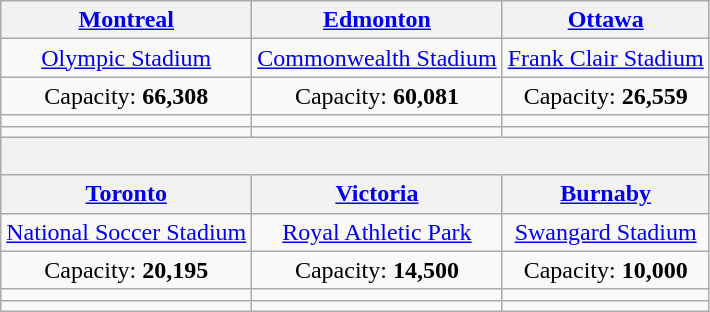<table class="wikitable" style="text-align:center">
<tr>
<th><a href='#'>Montreal</a></th>
<th><a href='#'>Edmonton</a></th>
<th><a href='#'>Ottawa</a></th>
</tr>
<tr>
<td><a href='#'>Olympic Stadium</a></td>
<td><a href='#'>Commonwealth Stadium</a></td>
<td><a href='#'>Frank Clair Stadium</a></td>
</tr>
<tr>
<td>Capacity: <strong>66,308</strong></td>
<td>Capacity: <strong>60,081</strong></td>
<td>Capacity: <strong>26,559</strong></td>
</tr>
<tr>
<td><small></small></td>
<td><small></small></td>
<td><small></small></td>
</tr>
<tr>
<td></td>
<td></td>
<td></td>
</tr>
<tr>
<th colspan="3"><div><br></div></th>
</tr>
<tr>
<th><a href='#'>Toronto</a></th>
<th><a href='#'>Victoria</a></th>
<th><a href='#'>Burnaby</a></th>
</tr>
<tr>
<td><a href='#'>National Soccer Stadium</a></td>
<td><a href='#'>Royal Athletic Park</a></td>
<td><a href='#'>Swangard Stadium</a></td>
</tr>
<tr>
<td>Capacity: <strong>20,195</strong></td>
<td>Capacity: <strong>14,500</strong></td>
<td>Capacity: <strong>10,000</strong></td>
</tr>
<tr>
<td><small></small></td>
<td><small></small></td>
<td><small></small></td>
</tr>
<tr>
<td></td>
<td></td>
<td></td>
</tr>
</table>
